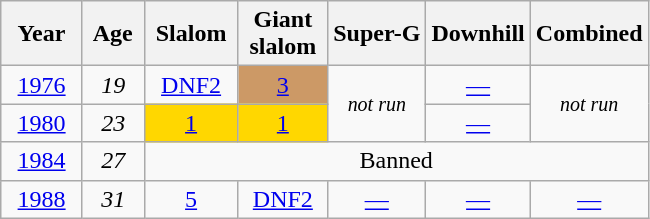<table class=wikitable style="text-align:center">
<tr>
<th>  Year  </th>
<th> Age </th>
<th> Slalom </th>
<th> Giant <br> slalom </th>
<th>Super-G</th>
<th>Downhill</th>
<th>Combined</th>
</tr>
<tr>
<td><a href='#'>1976</a></td>
<td><em>19</em></td>
<td><a href='#'>DNF2</a></td>
<td style="background:#c96;"><a href='#'>3</a></td>
<td rowspan=2><small><em>not run</em></small></td>
<td><a href='#'>—</a></td>
<td rowspan=2><small><em>not run</em></small></td>
</tr>
<tr>
<td><a href='#'>1980</a></td>
<td><em>23</em></td>
<td style="background:gold;"><a href='#'>1</a></td>
<td style="background:gold;"><a href='#'>1</a></td>
<td><a href='#'>—</a></td>
</tr>
<tr>
<td><a href='#'>1984</a></td>
<td><em>27</em></td>
<td colspan=5>Banned</td>
</tr>
<tr>
<td><a href='#'>1988</a></td>
<td><em>31</em></td>
<td><a href='#'>5</a></td>
<td><a href='#'>DNF2</a></td>
<td><a href='#'>—</a></td>
<td><a href='#'>—</a></td>
<td><a href='#'>—</a></td>
</tr>
</table>
